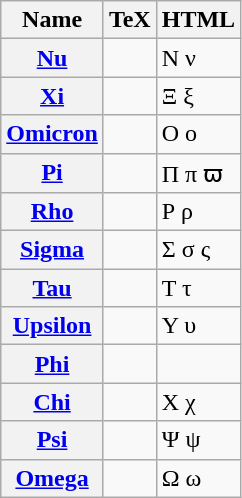<table class="wikitable plainrowheaders">
<tr>
<th scope="col">Name</th>
<th scope="col">TeX</th>
<th scope="col">HTML</th>
</tr>
<tr>
<th scope="row"><a href='#'>Nu</a></th>
<td></td>
<td>Ν ν</td>
</tr>
<tr>
<th scope="row"><a href='#'>Xi</a></th>
<td></td>
<td>Ξ ξ</td>
</tr>
<tr>
<th scope="row"><a href='#'>Omicron</a></th>
<td></td>
<td>Ο ο</td>
</tr>
<tr>
<th scope="row"><a href='#'>Pi</a></th>
<td></td>
<td>Π π ϖ</td>
</tr>
<tr>
<th scope="row"><a href='#'>Rho</a></th>
<td></td>
<td>Ρ ρ </td>
</tr>
<tr>
<th scope="row"><a href='#'>Sigma</a></th>
<td></td>
<td>Σ σ ς</td>
</tr>
<tr>
<th scope="row"><a href='#'>Tau</a></th>
<td></td>
<td>Τ τ</td>
</tr>
<tr>
<th scope="row"><a href='#'>Upsilon</a></th>
<td></td>
<td>Υ υ</td>
</tr>
<tr>
<th scope="row"><a href='#'>Phi</a></th>
<td></td>
<td></td>
</tr>
<tr>
<th scope="row"><a href='#'>Chi</a></th>
<td></td>
<td>Χ χ</td>
</tr>
<tr>
<th scope="row"><a href='#'>Psi</a></th>
<td></td>
<td>Ψ ψ</td>
</tr>
<tr>
<th scope="row"><a href='#'>Omega</a></th>
<td></td>
<td>Ω ω</td>
</tr>
</table>
